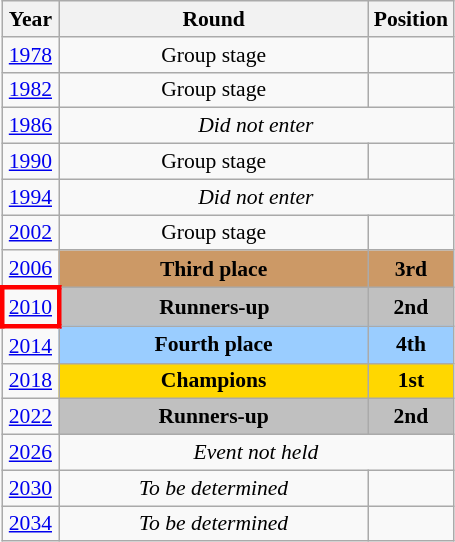<table class="wikitable" style="text-align: center; font-size:90%">
<tr>
<th>Year</th>
<th style="width:200px">Round</th>
<th>Position</th>
</tr>
<tr>
<td><a href='#'>1978</a></td>
<td>Group stage</td>
<td></td>
</tr>
<tr>
<td><a href='#'>1982</a></td>
<td>Group stage</td>
<td></td>
</tr>
<tr>
<td><a href='#'>1986</a></td>
<td colspan="2"><em>Did not enter</em></td>
</tr>
<tr>
<td><a href='#'>1990</a></td>
<td>Group stage</td>
<td></td>
</tr>
<tr>
<td><a href='#'>1994</a></td>
<td colspan="2"><em>Did not enter</em></td>
</tr>
<tr>
<td><a href='#'>2002</a></td>
<td>Group stage</td>
<td></td>
</tr>
<tr>
<td><a href='#'>2006</a></td>
<td bgcolor="cc9966"><strong>Third place</strong></td>
<td bgcolor="cc9966"><strong>3rd</strong></td>
</tr>
<tr>
<td style="border: 3px solid red"><a href='#'>2010</a></td>
<td bgcolor=Silver><strong>Runners-up</strong></td>
<td bgcolor=Silver><strong>2nd</strong></td>
</tr>
<tr>
<td><a href='#'>2014</a></td>
<td bgcolor="9acdff"><strong>Fourth place</strong></td>
<td bgcolor="9acdff"><strong>4th</strong></td>
</tr>
<tr>
<td><a href='#'>2018</a></td>
<td bgcolor=Gold><strong>Champions</strong></td>
<td bgcolor=Gold><strong>1st</strong></td>
</tr>
<tr>
<td><a href='#'>2022</a></td>
<td bgcolor=Silver><strong>Runners-up</strong></td>
<td bgcolor=Silver><strong>2nd</strong></td>
</tr>
<tr>
<td><a href='#'>2026</a></td>
<td colspan=2><em>Event not held</em></td>
</tr>
<tr>
<td><a href='#'>2030</a></td>
<td><em>To be determined</em></td>
<td></td>
</tr>
<tr>
<td><a href='#'>2034</a></td>
<td><em>To be determined</em></td>
<td></td>
</tr>
</table>
